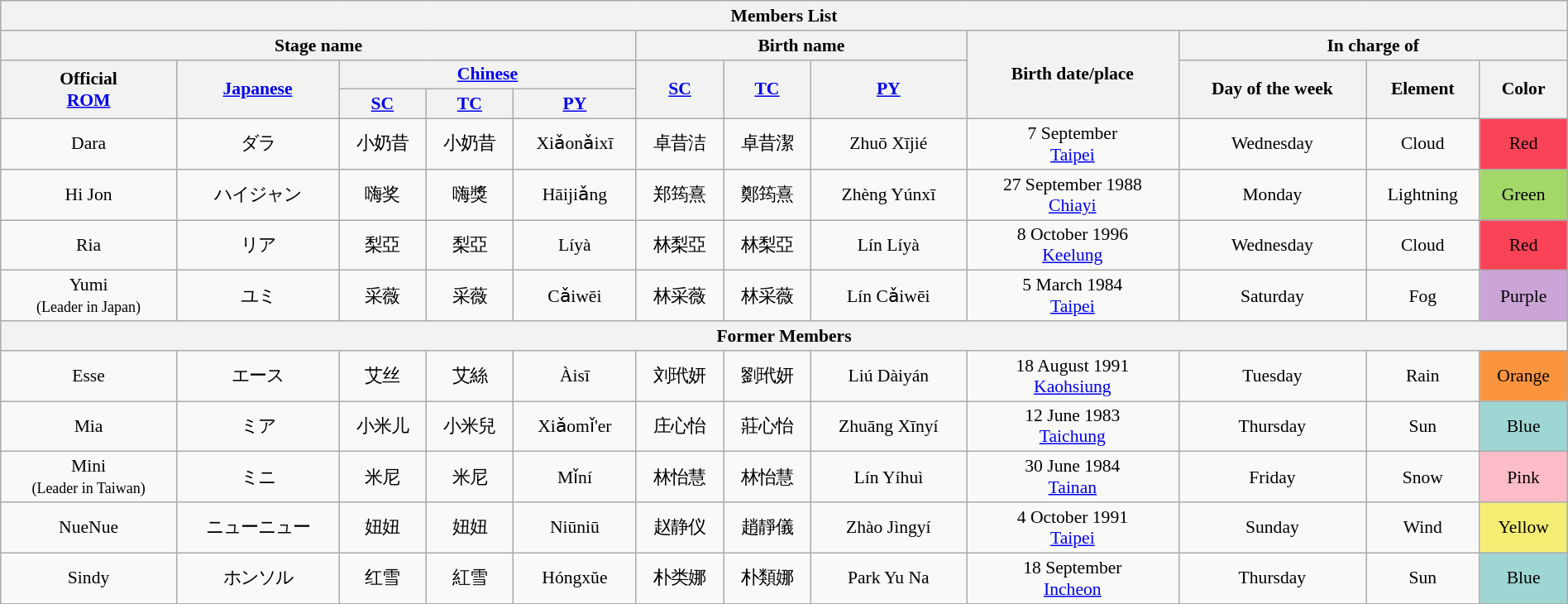<table class="wikitable" style="text-align:center; font-size:90%; width:100%;">
<tr>
<th colspan="17">Members List</th>
</tr>
<tr>
<th colspan=5>Stage name</th>
<th colspan=3>Birth name</th>
<th rowspan=3>Birth date/place</th>
<th colspan=3>In charge of</th>
</tr>
<tr>
<th rowspan=2>Official <br> <a href='#'>ROM</a></th>
<th rowspan=2><a href='#'>Japanese</a></th>
<th colspan=3><a href='#'>Chinese</a></th>
<th rowspan=2><a href='#'>SC</a></th>
<th rowspan=2><a href='#'>TC</a></th>
<th rowspan=2><a href='#'>PY</a></th>
<th rowspan=2>Day of the week</th>
<th rowspan=2>Element</th>
<th rowspan=2>Color</th>
</tr>
<tr>
<th><a href='#'>SC</a></th>
<th><a href='#'>TC</a></th>
<th><a href='#'>PY</a></th>
</tr>
<tr>
<td>Dara</td>
<td>ダラ</td>
<td>小奶昔</td>
<td>小奶昔</td>
<td>Xiǎonǎixī</td>
<td>卓昔洁</td>
<td>卓昔潔</td>
<td>Zhuō Xījié</td>
<td>7 September<br><a href='#'>Taipei</a></td>
<td>Wednesday</td>
<td>Cloud</td>
<td style="background-color:#fb4357">Red</td>
</tr>
<tr>
<td>Hi Jon</td>
<td>ハイジャン</td>
<td>嗨奖</td>
<td>嗨獎</td>
<td>Hāijiǎng</td>
<td>郑筠熹</td>
<td>鄭筠熹</td>
<td>Zhèng Yúnxī</td>
<td>27 September 1988<br><a href='#'>Chiayi</a></td>
<td>Monday</td>
<td>Lightning</td>
<td style="background-color:#a3d869">Green</td>
</tr>
<tr>
<td>Ria</td>
<td>リア</td>
<td>梨亞</td>
<td>梨亞</td>
<td>Líyà</td>
<td>林梨亞</td>
<td>林梨亞</td>
<td>Lín Líyà</td>
<td>8 October 1996<br><a href='#'>Keelung</a></td>
<td>Wednesday</td>
<td>Cloud</td>
<td style="background-color:#fb4357">Red</td>
</tr>
<tr>
<td>Yumi<br><small>(Leader in Japan)</small></td>
<td>ユミ</td>
<td>采薇</td>
<td>采薇</td>
<td>Cǎiwēi</td>
<td>林采薇</td>
<td>林采薇</td>
<td>Lín Cǎiwēi</td>
<td>5 March 1984<br><a href='#'>Taipei</a></td>
<td>Saturday</td>
<td>Fog</td>
<td style="background-color:#cba5d7">Purple</td>
</tr>
<tr>
<th colspan="12">Former Members</th>
</tr>
<tr>
<td>Esse</td>
<td>エース</td>
<td>艾丝</td>
<td>艾絲</td>
<td>Àisī</td>
<td>刘玳妍</td>
<td>劉玳妍</td>
<td>Liú Dàiyán</td>
<td>18 August 1991<br><a href='#'>Kaohsiung</a></td>
<td>Tuesday</td>
<td>Rain</td>
<td style="background-color:#fa943e">Orange</td>
</tr>
<tr>
<td>Mia</td>
<td>ミア</td>
<td>小米儿</td>
<td>小米兒</td>
<td>Xiǎomǐ'er</td>
<td>庄心怡</td>
<td>莊心怡</td>
<td>Zhuāng Xīnyí</td>
<td>12 June 1983<br><a href='#'>Taichung</a></td>
<td>Thursday</td>
<td>Sun</td>
<td style="background-color:#9ed6d3">Blue</td>
</tr>
<tr>
<td>Mini<br><small>(Leader in Taiwan)</small></td>
<td>ミニ</td>
<td>米尼</td>
<td>米尼</td>
<td>Mǐní</td>
<td>林怡慧</td>
<td>林怡慧</td>
<td>Lín Yíhuì</td>
<td>30 June 1984<br><a href='#'>Tainan</a></td>
<td>Friday</td>
<td>Snow</td>
<td style="background-color:#fbbcc8">Pink</td>
</tr>
<tr>
<td>NueNue</td>
<td>ニューニュー</td>
<td>妞妞</td>
<td>妞妞</td>
<td>Niūniū</td>
<td>赵静仪</td>
<td>趙靜儀</td>
<td>Zhào Jìngyí</td>
<td>4 October 1991<br><a href='#'>Taipei</a></td>
<td>Sunday</td>
<td>Wind</td>
<td style="background-color:#f4ed73">Yellow</td>
</tr>
<tr>
<td>Sindy</td>
<td>ホンソル</td>
<td>红雪</td>
<td>紅雪</td>
<td>Hóngxŭe</td>
<td>朴类娜</td>
<td>朴類娜</td>
<td>Park Yu Na</td>
<td>18 September<br><a href='#'>Incheon</a></td>
<td>Thursday</td>
<td>Sun</td>
<td style="background-color:#9ed6d3">Blue</td>
</tr>
</table>
